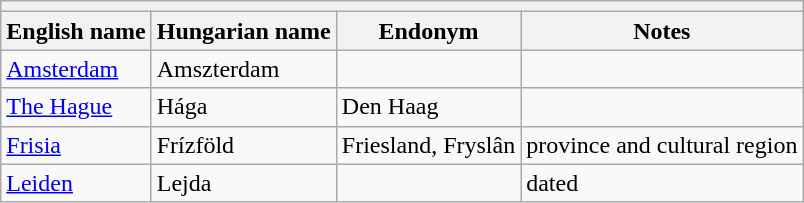<table class="wikitable sortable">
<tr>
<th colspan="4"></th>
</tr>
<tr>
<th>English name</th>
<th>Hungarian name</th>
<th>Endonym</th>
<th>Notes</th>
</tr>
<tr>
<td><a href='#'>Amsterdam</a></td>
<td>Amszterdam</td>
<td></td>
<td></td>
</tr>
<tr>
<td><a href='#'>The Hague</a></td>
<td>Hága</td>
<td>Den Haag</td>
<td></td>
</tr>
<tr>
<td><a href='#'>Frisia</a></td>
<td>Frízföld</td>
<td>Friesland, Fryslân</td>
<td>province and cultural region</td>
</tr>
<tr>
<td><a href='#'>Leiden</a></td>
<td>Lejda</td>
<td></td>
<td>dated</td>
</tr>
</table>
